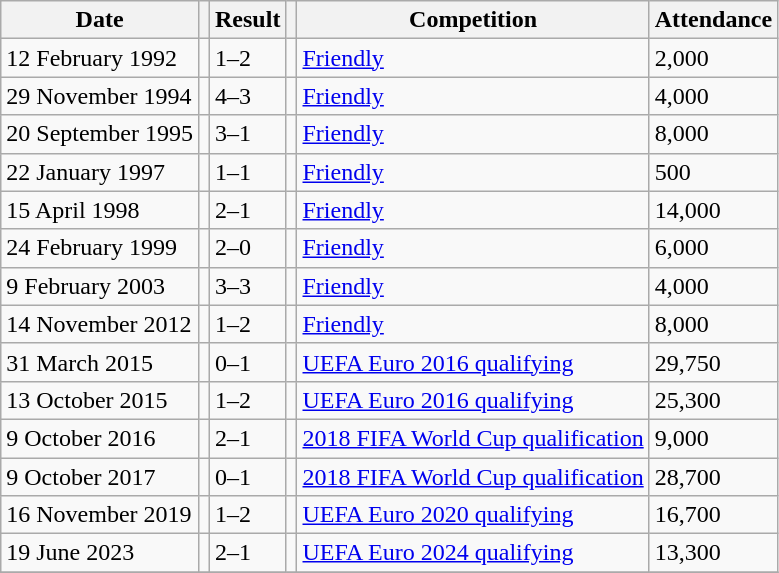<table class="wikitable">
<tr>
<th>Date</th>
<th></th>
<th>Result</th>
<th></th>
<th>Competition</th>
<th>Attendance</th>
</tr>
<tr>
<td>12 February 1992</td>
<td></td>
<td>1–2</td>
<td></td>
<td><a href='#'>Friendly</a></td>
<td>2,000</td>
</tr>
<tr>
<td>29 November 1994</td>
<td></td>
<td>4–3</td>
<td></td>
<td><a href='#'>Friendly</a></td>
<td>4,000</td>
</tr>
<tr>
<td>20 September 1995</td>
<td></td>
<td>3–1</td>
<td></td>
<td><a href='#'>Friendly</a></td>
<td>8,000</td>
</tr>
<tr>
<td>22 January 1997</td>
<td></td>
<td>1–1</td>
<td></td>
<td><a href='#'>Friendly</a></td>
<td>500</td>
</tr>
<tr>
<td>15 April 1998</td>
<td></td>
<td>2–1</td>
<td></td>
<td><a href='#'>Friendly</a></td>
<td>14,000</td>
</tr>
<tr>
<td>24 February 1999</td>
<td></td>
<td>2–0</td>
<td></td>
<td><a href='#'>Friendly</a></td>
<td>6,000</td>
</tr>
<tr>
<td>9 February 2003</td>
<td></td>
<td>3–3</td>
<td></td>
<td><a href='#'>Friendly</a></td>
<td>4,000</td>
</tr>
<tr>
<td>14 November 2012</td>
<td></td>
<td>1–2</td>
<td></td>
<td><a href='#'>Friendly</a></td>
<td>8,000</td>
</tr>
<tr>
<td>31 March 2015</td>
<td></td>
<td>0–1</td>
<td></td>
<td><a href='#'>UEFA Euro 2016 qualifying</a></td>
<td>29,750</td>
</tr>
<tr>
<td>13 October 2015</td>
<td></td>
<td>1–2</td>
<td></td>
<td><a href='#'>UEFA Euro 2016 qualifying</a></td>
<td>25,300</td>
</tr>
<tr>
<td>9 October 2016</td>
<td></td>
<td>2–1</td>
<td></td>
<td><a href='#'>2018 FIFA World Cup qualification</a></td>
<td>9,000</td>
</tr>
<tr>
<td>9 October 2017</td>
<td></td>
<td>0–1</td>
<td></td>
<td><a href='#'>2018 FIFA World Cup qualification</a></td>
<td>28,700</td>
</tr>
<tr>
<td>16 November 2019</td>
<td></td>
<td>1–2</td>
<td></td>
<td><a href='#'>UEFA Euro 2020 qualifying</a></td>
<td>16,700</td>
</tr>
<tr>
<td>19 June 2023</td>
<td></td>
<td>2–1</td>
<td></td>
<td><a href='#'>UEFA Euro 2024 qualifying</a></td>
<td>13,300</td>
</tr>
<tr>
</tr>
</table>
